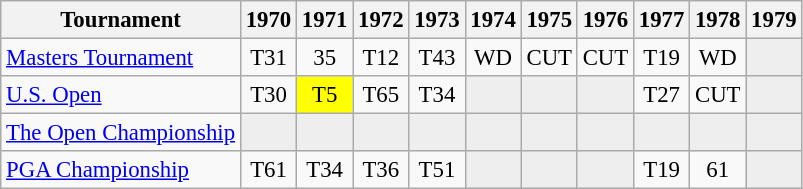<table class="wikitable" style="font-size:95%;text-align:center;">
<tr>
<th>Tournament</th>
<th>1970</th>
<th>1971</th>
<th>1972</th>
<th>1973</th>
<th>1974</th>
<th>1975</th>
<th>1976</th>
<th>1977</th>
<th>1978</th>
<th>1979</th>
</tr>
<tr>
<td align=left><a href='#'>Masters Tournament</a></td>
<td>T31</td>
<td>35</td>
<td>T12</td>
<td>T43</td>
<td>WD</td>
<td>CUT</td>
<td>CUT</td>
<td>T19</td>
<td>WD</td>
<td style="background:#eee;"></td>
</tr>
<tr>
<td align=left><a href='#'>U.S. Open</a></td>
<td>T30</td>
<td style="background:yellow;">T5</td>
<td>T65</td>
<td>T34</td>
<td style="background:#eee;"></td>
<td style="background:#eee;"></td>
<td style="background:#eee;"></td>
<td>T27</td>
<td>CUT</td>
<td style="background:#eee;"></td>
</tr>
<tr>
<td align=left><a href='#'>The Open Championship</a></td>
<td style="background:#eee;"></td>
<td style="background:#eee;"></td>
<td style="background:#eee;"></td>
<td style="background:#eee;"></td>
<td style="background:#eee;"></td>
<td style="background:#eee;"></td>
<td style="background:#eee;"></td>
<td style="background:#eee;"></td>
<td style="background:#eee;"></td>
<td style="background:#eee;"></td>
</tr>
<tr>
<td align=left><a href='#'>PGA Championship</a></td>
<td>T61</td>
<td>T34</td>
<td>T36</td>
<td>T51</td>
<td style="background:#eee;"></td>
<td style="background:#eee;"></td>
<td style="background:#eee;"></td>
<td>T19</td>
<td>61</td>
<td style="background:#eee;"></td>
</tr>
</table>
